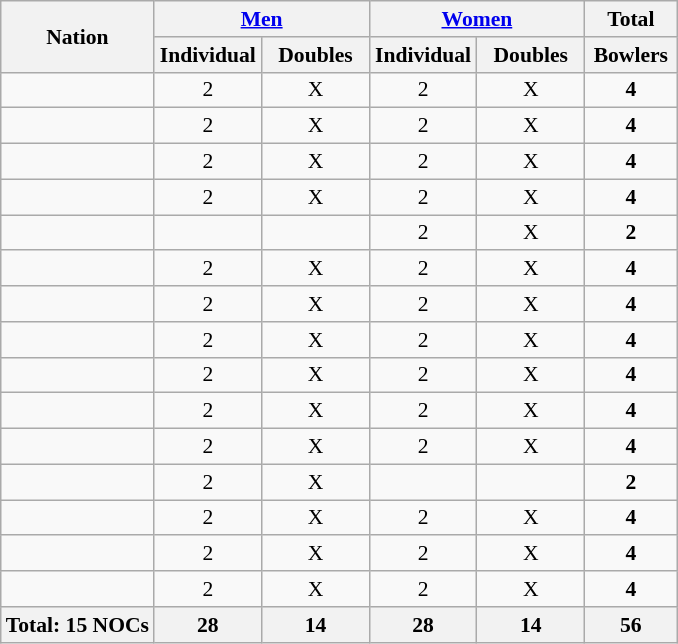<table class="wikitable" style="text-align:center; font-size:90%">
<tr>
<th rowspan="2" align="left">Nation</th>
<th colspan="2"><a href='#'>Men</a></th>
<th colspan="2"><a href='#'>Women</a></th>
<th>Total</th>
</tr>
<tr>
<th width=65>Individual</th>
<th width=65>Doubles</th>
<th width=65>Individual</th>
<th width=65>Doubles</th>
<th width=55>Bowlers</th>
</tr>
<tr>
<td align=left></td>
<td>2</td>
<td>X</td>
<td>2</td>
<td>X</td>
<td><strong>4</strong></td>
</tr>
<tr>
<td align=left></td>
<td>2</td>
<td>X</td>
<td>2</td>
<td>X</td>
<td><strong>4</strong></td>
</tr>
<tr>
<td align=left></td>
<td>2</td>
<td>X</td>
<td>2</td>
<td>X</td>
<td><strong>4</strong></td>
</tr>
<tr>
<td align=left></td>
<td>2</td>
<td>X</td>
<td>2</td>
<td>X</td>
<td><strong>4</strong></td>
</tr>
<tr>
<td align=left></td>
<td></td>
<td></td>
<td>2</td>
<td>X</td>
<td><strong>2</strong></td>
</tr>
<tr>
<td align=left></td>
<td>2</td>
<td>X</td>
<td>2</td>
<td>X</td>
<td><strong>4</strong></td>
</tr>
<tr>
<td align=left></td>
<td>2</td>
<td>X</td>
<td>2</td>
<td>X</td>
<td><strong>4</strong></td>
</tr>
<tr>
<td align=left></td>
<td>2</td>
<td>X</td>
<td>2</td>
<td>X</td>
<td><strong>4</strong></td>
</tr>
<tr>
<td align=left></td>
<td>2</td>
<td>X</td>
<td>2</td>
<td>X</td>
<td><strong>4</strong></td>
</tr>
<tr>
<td align=left></td>
<td>2</td>
<td>X</td>
<td>2</td>
<td>X</td>
<td><strong>4</strong></td>
</tr>
<tr>
<td align=left></td>
<td>2</td>
<td>X</td>
<td>2</td>
<td>X</td>
<td><strong>4</strong></td>
</tr>
<tr>
<td align=left></td>
<td>2</td>
<td>X</td>
<td></td>
<td></td>
<td><strong>2</strong></td>
</tr>
<tr>
<td align=left></td>
<td>2</td>
<td>X</td>
<td>2</td>
<td>X</td>
<td><strong>4</strong></td>
</tr>
<tr>
<td align=left></td>
<td>2</td>
<td>X</td>
<td>2</td>
<td>X</td>
<td><strong>4</strong></td>
</tr>
<tr>
<td align=left></td>
<td>2</td>
<td>X</td>
<td>2</td>
<td>X</td>
<td><strong>4</strong></td>
</tr>
<tr>
<th>Total: 15 NOCs</th>
<th>28</th>
<th>14</th>
<th>28</th>
<th>14</th>
<th>56</th>
</tr>
</table>
